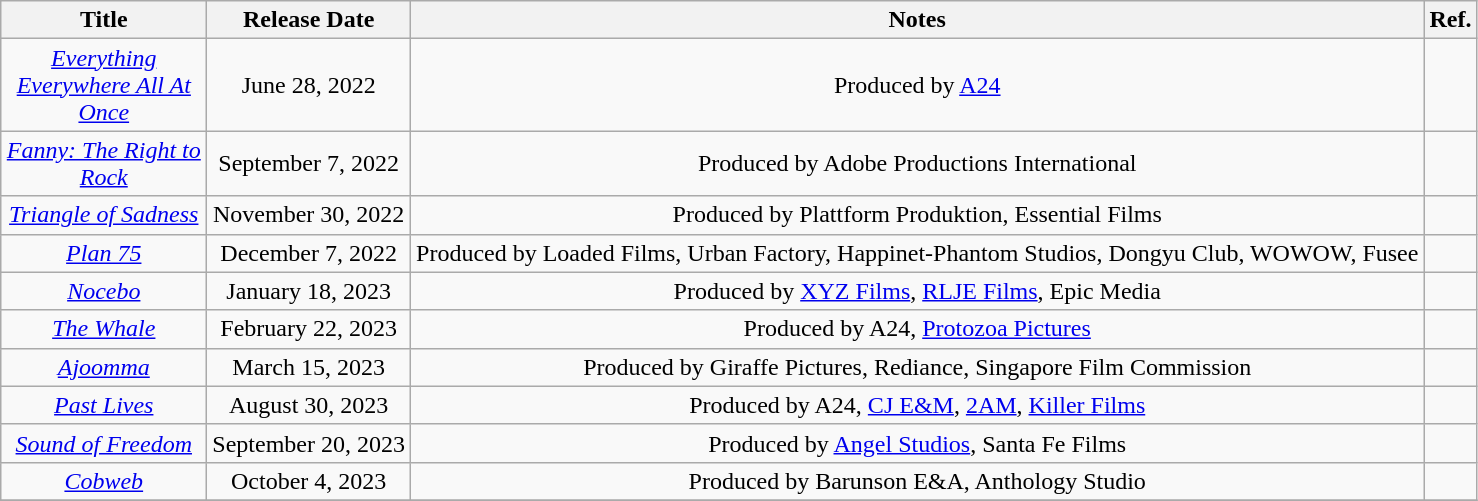<table class="wikitable sortable"  style="text-align:center">
<tr>
<th scope="col" style="width:130px;">Title</th>
<th><strong>Release Date</strong></th>
<th><strong>Notes</strong></th>
<th><strong>Ref.</strong></th>
</tr>
<tr>
<td><em><a href='#'>Everything Everywhere All At Once</a></em></td>
<td>June 28, 2022</td>
<td>Produced by <a href='#'>A24</a></td>
<td></td>
</tr>
<tr>
<td><em><a href='#'>Fanny: The Right to Rock</a></em></td>
<td>September 7, 2022</td>
<td>Produced by Adobe Productions International</td>
<td></td>
</tr>
<tr>
<td><em><a href='#'>Triangle of Sadness</a></em></td>
<td>November 30, 2022</td>
<td>Produced by Plattform Produktion, Essential Films</td>
<td></td>
</tr>
<tr>
<td><em><a href='#'>Plan 75</a></em></td>
<td>December 7, 2022</td>
<td>Produced by Loaded Films, Urban Factory, Happinet-Phantom Studios, Dongyu Club, WOWOW, Fusee</td>
<td></td>
</tr>
<tr>
<td><em><a href='#'>Nocebo</a></em></td>
<td>January 18, 2023</td>
<td>Produced by <a href='#'>XYZ Films</a>, <a href='#'>RLJE Films</a>, Epic Media</td>
<td></td>
</tr>
<tr>
<td><em><a href='#'>The Whale</a></em></td>
<td>February 22, 2023</td>
<td>Produced by A24, <a href='#'>Protozoa Pictures</a></td>
<td></td>
</tr>
<tr>
<td><em><a href='#'>Ajoomma</a></em></td>
<td>March 15, 2023</td>
<td>Produced by Giraffe Pictures, Rediance, Singapore Film Commission</td>
<td></td>
</tr>
<tr>
<td><em><a href='#'>Past Lives</a></em></td>
<td>August 30, 2023</td>
<td>Produced by A24, <a href='#'>CJ E&M</a>, <a href='#'>2AM</a>, <a href='#'>Killer Films</a></td>
<td></td>
</tr>
<tr>
<td><em><a href='#'>Sound of Freedom</a></em></td>
<td>September 20, 2023</td>
<td>Produced by <a href='#'>Angel Studios</a>, Santa Fe Films</td>
<td></td>
</tr>
<tr>
<td><em><a href='#'>Cobweb</a></em></td>
<td>October 4, 2023</td>
<td>Produced by Barunson E&A, Anthology Studio</td>
<td></td>
</tr>
<tr>
</tr>
</table>
